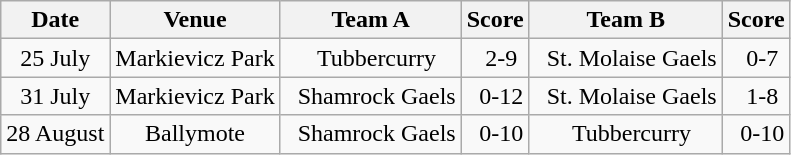<table class="wikitable">
<tr>
<th>Date</th>
<th>Venue</th>
<th>Team A</th>
<th>Score</th>
<th>Team B</th>
<th>Score</th>
</tr>
<tr align="center">
<td>25 July</td>
<td>Markievicz Park</td>
<td>  Tubbercurry</td>
<td>  2-9</td>
<td>  St. Molaise Gaels</td>
<td>  0-7</td>
</tr>
<tr align="center">
<td>31 July</td>
<td>Markievicz Park</td>
<td>  Shamrock Gaels</td>
<td>  0-12</td>
<td>  St. Molaise Gaels</td>
<td>  1-8</td>
</tr>
<tr align="center">
<td>28 August</td>
<td>Ballymote</td>
<td>  Shamrock Gaels</td>
<td>  0-10</td>
<td>  Tubbercurry</td>
<td>  0-10</td>
</tr>
</table>
